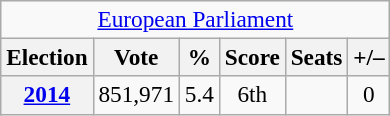<table class="wikitable" style="font-size:97%; text-align:center;">
<tr>
<td colspan="6"><a href='#'>European Parliament</a></td>
</tr>
<tr>
<th>Election</th>
<th>Vote</th>
<th>%</th>
<th>Score</th>
<th>Seats</th>
<th>+/–</th>
</tr>
<tr>
<th><a href='#'>2014</a></th>
<td>851,971</td>
<td>5.4</td>
<td>6th</td>
<td></td>
<td>0</td>
</tr>
</table>
